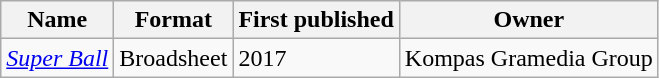<table class="wikitable sortable" style="font-size: 100%">
<tr>
<th>Name</th>
<th>Format</th>
<th>First published</th>
<th>Owner</th>
</tr>
<tr>
<td><em><a href='#'>Super Ball</a></em></td>
<td>Broadsheet</td>
<td>2017</td>
<td>Kompas Gramedia Group</td>
</tr>
</table>
